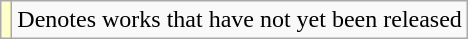<table class="wikitable">
<tr>
<td style="background:#FFFFCC;"></td>
<td>Denotes works that have not yet been released</td>
</tr>
</table>
